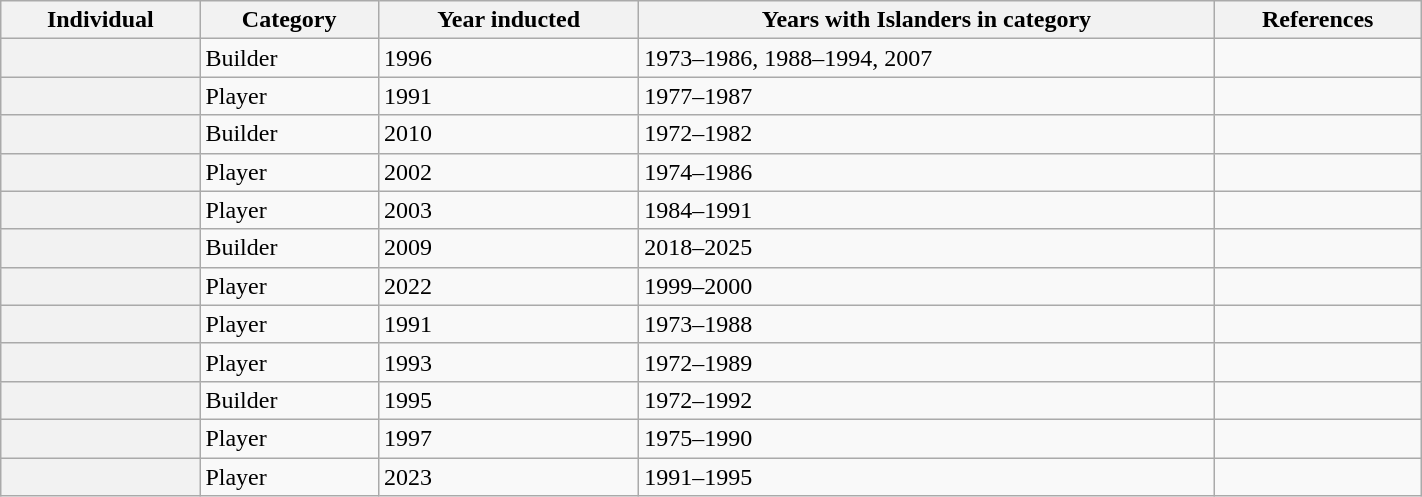<table class="wikitable sortable" width="75%">
<tr>
<th scope="col">Individual</th>
<th scope="col">Category</th>
<th scope="col">Year inducted</th>
<th scope="col">Years with Islanders in category</th>
<th scope="col" class="unsortable">References</th>
</tr>
<tr>
<th scope="row"></th>
<td>Builder</td>
<td>1996</td>
<td>1973–1986, 1988–1994, 2007</td>
<td></td>
</tr>
<tr>
<th scope="row"></th>
<td>Player</td>
<td>1991</td>
<td>1977–1987</td>
<td></td>
</tr>
<tr>
<th scope="row"></th>
<td>Builder</td>
<td>2010</td>
<td>1972–1982</td>
<td></td>
</tr>
<tr>
<th scope="row"></th>
<td>Player</td>
<td>2002</td>
<td>1974–1986</td>
<td></td>
</tr>
<tr>
<th scope="row"></th>
<td>Player</td>
<td>2003</td>
<td>1984–1991</td>
<td></td>
</tr>
<tr>
<th scope="row"></th>
<td>Builder</td>
<td>2009</td>
<td>2018–2025</td>
<td></td>
</tr>
<tr>
<th scope="row"></th>
<td>Player</td>
<td>2022</td>
<td>1999–2000</td>
<td></td>
</tr>
<tr>
<th scope="row"></th>
<td>Player</td>
<td>1991</td>
<td>1973–1988</td>
<td></td>
</tr>
<tr>
<th scope="row"></th>
<td>Player</td>
<td>1993</td>
<td>1972–1989</td>
<td></td>
</tr>
<tr>
<th scope="row"></th>
<td>Builder</td>
<td>1995</td>
<td>1972–1992</td>
<td></td>
</tr>
<tr>
<th scope="row"></th>
<td>Player</td>
<td>1997</td>
<td>1975–1990</td>
<td></td>
</tr>
<tr>
<th scope="row"></th>
<td>Player</td>
<td>2023</td>
<td>1991–1995</td>
<td></td>
</tr>
</table>
